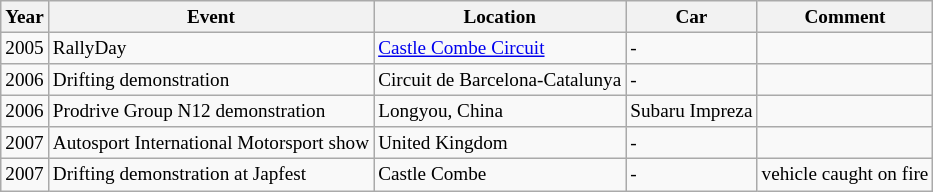<table class="wikitable sortable" style="font-size:80%;">
<tr>
<th>Year</th>
<th>Event</th>
<th>Location</th>
<th>Car</th>
<th>Comment</th>
</tr>
<tr>
<td>2005</td>
<td>RallyDay</td>
<td><a href='#'>Castle Combe Circuit</a></td>
<td>-</td>
<td></td>
</tr>
<tr>
<td>2006</td>
<td>Drifting demonstration</td>
<td>Circuit de Barcelona-Catalunya</td>
<td>-</td>
<td></td>
</tr>
<tr>
<td>2006</td>
<td>Prodrive Group N12 demonstration</td>
<td>Longyou, China</td>
<td>Subaru Impreza</td>
<td></td>
</tr>
<tr>
<td>2007</td>
<td>Autosport International Motorsport show</td>
<td>United Kingdom</td>
<td>-</td>
<td></td>
</tr>
<tr>
<td>2007</td>
<td>Drifting demonstration at Japfest</td>
<td>Castle Combe</td>
<td>-</td>
<td>vehicle caught on fire</td>
</tr>
</table>
